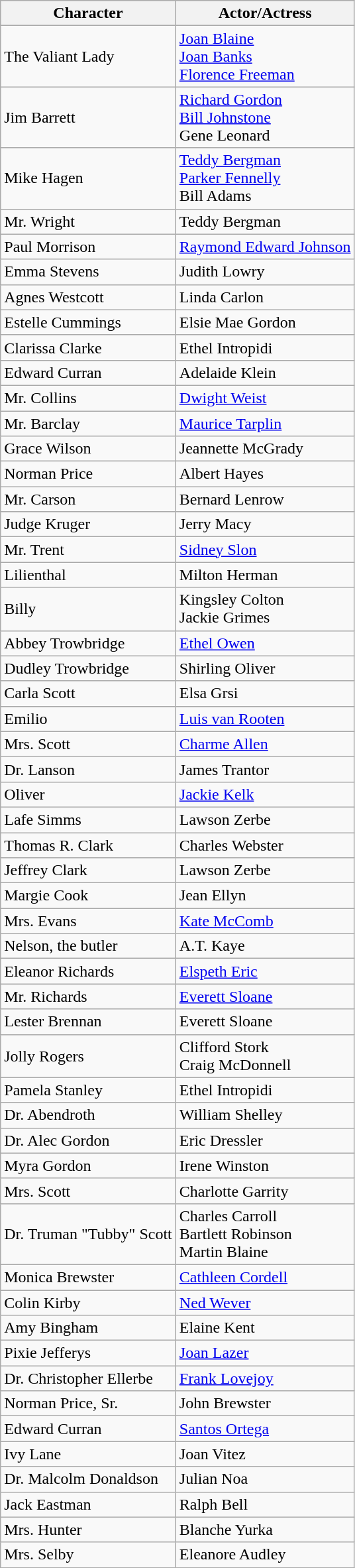<table class="wikitable">
<tr>
<th>Character</th>
<th>Actor/Actress</th>
</tr>
<tr>
<td>The Valiant Lady</td>
<td><a href='#'>Joan Blaine</a><br><a href='#'>Joan Banks</a><br><a href='#'>Florence Freeman</a></td>
</tr>
<tr>
<td>Jim Barrett</td>
<td><a href='#'>Richard Gordon</a><br><a href='#'>Bill Johnstone</a><br>Gene Leonard<br></td>
</tr>
<tr>
<td>Mike Hagen</td>
<td><a href='#'>Teddy Bergman</a><br><a href='#'>Parker Fennelly</a><br>Bill Adams</td>
</tr>
<tr>
<td>Mr. Wright</td>
<td>Teddy Bergman</td>
</tr>
<tr>
<td>Paul Morrison</td>
<td><a href='#'>Raymond Edward Johnson</a></td>
</tr>
<tr>
<td>Emma Stevens</td>
<td>Judith Lowry</td>
</tr>
<tr>
<td>Agnes Westcott</td>
<td>Linda Carlon</td>
</tr>
<tr>
<td>Estelle Cummings</td>
<td>Elsie Mae Gordon</td>
</tr>
<tr>
<td>Clarissa Clarke</td>
<td>Ethel Intropidi</td>
</tr>
<tr>
<td>Edward Curran</td>
<td>Adelaide Klein</td>
</tr>
<tr>
<td>Mr. Collins</td>
<td><a href='#'>Dwight Weist</a></td>
</tr>
<tr>
<td>Mr. Barclay</td>
<td><a href='#'>Maurice Tarplin</a></td>
</tr>
<tr>
<td>Grace Wilson</td>
<td>Jeannette McGrady</td>
</tr>
<tr>
<td>Norman Price</td>
<td>Albert Hayes</td>
</tr>
<tr>
<td>Mr. Carson</td>
<td>Bernard Lenrow</td>
</tr>
<tr>
<td>Judge Kruger</td>
<td>Jerry Macy</td>
</tr>
<tr>
<td>Mr. Trent</td>
<td><a href='#'>Sidney Slon</a></td>
</tr>
<tr>
<td>Lilienthal</td>
<td>Milton Herman</td>
</tr>
<tr>
<td>Billy</td>
<td>Kingsley Colton<br>Jackie Grimes</td>
</tr>
<tr>
<td>Abbey Trowbridge</td>
<td><a href='#'>Ethel Owen</a></td>
</tr>
<tr>
<td>Dudley Trowbridge</td>
<td>Shirling Oliver</td>
</tr>
<tr>
<td>Carla Scott</td>
<td>Elsa Grsi</td>
</tr>
<tr>
<td>Emilio</td>
<td><a href='#'>Luis van Rooten</a></td>
</tr>
<tr>
<td>Mrs. Scott</td>
<td><a href='#'>Charme Allen</a></td>
</tr>
<tr>
<td>Dr. Lanson</td>
<td>James Trantor</td>
</tr>
<tr>
<td>Oliver</td>
<td><a href='#'>Jackie Kelk</a></td>
</tr>
<tr>
<td>Lafe Simms</td>
<td>Lawson Zerbe</td>
</tr>
<tr>
<td>Thomas R. Clark</td>
<td>Charles Webster</td>
</tr>
<tr>
<td>Jeffrey Clark</td>
<td>Lawson Zerbe</td>
</tr>
<tr>
<td>Margie Cook</td>
<td>Jean Ellyn</td>
</tr>
<tr>
<td>Mrs. Evans</td>
<td><a href='#'>Kate McComb</a></td>
</tr>
<tr>
<td>Nelson, the butler</td>
<td>A.T. Kaye</td>
</tr>
<tr>
<td>Eleanor Richards</td>
<td><a href='#'>Elspeth Eric</a></td>
</tr>
<tr>
<td>Mr. Richards</td>
<td><a href='#'>Everett Sloane</a></td>
</tr>
<tr>
<td>Lester Brennan</td>
<td>Everett Sloane</td>
</tr>
<tr>
<td>Jolly Rogers</td>
<td>Clifford Stork<br>Craig McDonnell</td>
</tr>
<tr>
<td>Pamela Stanley</td>
<td>Ethel Intropidi</td>
</tr>
<tr>
<td>Dr. Abendroth</td>
<td>William Shelley</td>
</tr>
<tr>
<td>Dr. Alec Gordon</td>
<td>Eric Dressler</td>
</tr>
<tr>
<td>Myra Gordon</td>
<td>Irene Winston</td>
</tr>
<tr>
<td>Mrs. Scott</td>
<td>Charlotte Garrity</td>
</tr>
<tr>
<td>Dr. Truman "Tubby" Scott</td>
<td>Charles Carroll<br>Bartlett Robinson<br>Martin Blaine</td>
</tr>
<tr>
<td>Monica Brewster</td>
<td><a href='#'>Cathleen Cordell</a></td>
</tr>
<tr>
<td>Colin Kirby</td>
<td><a href='#'>Ned Wever</a></td>
</tr>
<tr>
<td>Amy Bingham</td>
<td>Elaine Kent</td>
</tr>
<tr>
<td>Pixie Jefferys</td>
<td><a href='#'>Joan Lazer</a></td>
</tr>
<tr>
<td>Dr. Christopher Ellerbe</td>
<td><a href='#'>Frank Lovejoy</a></td>
</tr>
<tr>
<td>Norman Price, Sr.</td>
<td>John Brewster</td>
</tr>
<tr>
<td>Edward Curran</td>
<td><a href='#'>Santos Ortega</a></td>
</tr>
<tr>
<td>Ivy Lane</td>
<td>Joan Vitez</td>
</tr>
<tr>
<td>Dr. Malcolm Donaldson</td>
<td>Julian Noa</td>
</tr>
<tr>
<td>Jack Eastman</td>
<td>Ralph Bell</td>
</tr>
<tr>
<td>Mrs. Hunter</td>
<td>Blanche Yurka</td>
</tr>
<tr>
<td>Mrs. Selby</td>
<td>Eleanore Audley</td>
</tr>
</table>
